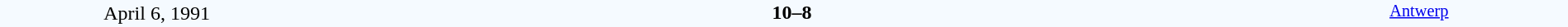<table style="width: 100%; background:#F5FAFF;" cellspacing="0">
<tr>
<td align=center rowspan=3 width=20%>April 6, 1991<br></td>
</tr>
<tr>
<td width=24% align=right></td>
<td align=center width=13%><strong>10–8</strong></td>
<td width=24%></td>
<td style=font-size:85% rowspan=3 valign=top align=center><a href='#'>Antwerp</a></td>
</tr>
<tr style=font-size:85%>
<td align=right></td>
<td align=center></td>
<td></td>
</tr>
</table>
